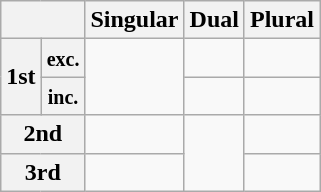<table class="wikitable">
<tr>
<th colspan="2"></th>
<th>Singular</th>
<th>Dual</th>
<th>Plural</th>
</tr>
<tr>
<th rowspan="2">1st</th>
<th><small>exc.</small></th>
<td rowspan="2"></td>
<td></td>
<td></td>
</tr>
<tr>
<th><small>inc.</small></th>
<td></td>
<td></td>
</tr>
<tr>
<th colspan="2">2nd</th>
<td></td>
<td rowspan="2"></td>
<td></td>
</tr>
<tr>
<th colspan="2">3rd</th>
<td></td>
<td></td>
</tr>
</table>
